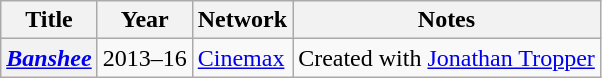<table class="wikitable plainrowheaders sortable">
<tr>
<th scope="col">Title</th>
<th scope="col">Year</th>
<th scope="col">Network</th>
<th scope="col" class="unsortable">Notes</th>
</tr>
<tr>
<th scope="row"><em><a href='#'>Banshee</a></em></th>
<td>2013–16</td>
<td><a href='#'>Cinemax</a></td>
<td>Created with <a href='#'>Jonathan Tropper</a></td>
</tr>
</table>
